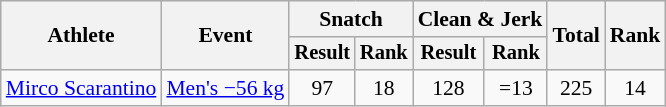<table class="wikitable" style="font-size:90%">
<tr>
<th rowspan="2">Athlete</th>
<th rowspan="2">Event</th>
<th colspan="2">Snatch</th>
<th colspan="2">Clean & Jerk</th>
<th rowspan="2">Total</th>
<th rowspan="2">Rank</th>
</tr>
<tr style="font-size:95%">
<th>Result</th>
<th>Rank</th>
<th>Result</th>
<th>Rank</th>
</tr>
<tr align=center>
<td align=left><a href='#'>Mirco Scarantino</a></td>
<td align=left><a href='#'>Men's −56 kg</a></td>
<td>97</td>
<td>18</td>
<td>128</td>
<td>=13</td>
<td>225</td>
<td>14</td>
</tr>
</table>
